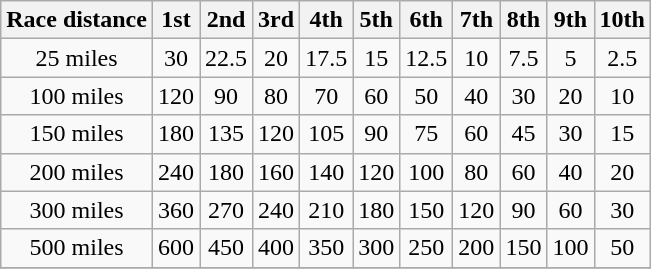<table class="wikitable" style="text-align:center">
<tr>
<th>Race distance</th>
<th>1st</th>
<th>2nd</th>
<th>3rd</th>
<th>4th</th>
<th>5th</th>
<th>6th</th>
<th>7th</th>
<th>8th</th>
<th>9th</th>
<th>10th</th>
</tr>
<tr>
<td>25 miles</td>
<td>30</td>
<td>22.5</td>
<td>20</td>
<td>17.5</td>
<td>15</td>
<td>12.5</td>
<td>10</td>
<td>7.5</td>
<td>5</td>
<td>2.5</td>
</tr>
<tr>
<td>100 miles</td>
<td>120</td>
<td>90</td>
<td>80</td>
<td>70</td>
<td>60</td>
<td>50</td>
<td>40</td>
<td>30</td>
<td>20</td>
<td>10</td>
</tr>
<tr>
<td>150 miles</td>
<td>180</td>
<td>135</td>
<td>120</td>
<td>105</td>
<td>90</td>
<td>75</td>
<td>60</td>
<td>45</td>
<td>30</td>
<td>15</td>
</tr>
<tr>
<td>200 miles</td>
<td>240</td>
<td>180</td>
<td>160</td>
<td>140</td>
<td>120</td>
<td>100</td>
<td>80</td>
<td>60</td>
<td>40</td>
<td>20</td>
</tr>
<tr>
<td>300 miles</td>
<td>360</td>
<td>270</td>
<td>240</td>
<td>210</td>
<td>180</td>
<td>150</td>
<td>120</td>
<td>90</td>
<td>60</td>
<td>30</td>
</tr>
<tr>
<td>500 miles</td>
<td>600</td>
<td>450</td>
<td>400</td>
<td>350</td>
<td>300</td>
<td>250</td>
<td>200</td>
<td>150</td>
<td>100</td>
<td>50</td>
</tr>
<tr>
</tr>
</table>
